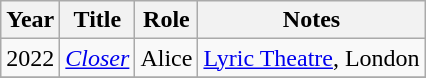<table class="wikitable sortable">
<tr>
<th>Year</th>
<th>Title</th>
<th>Role</th>
<th>Notes</th>
</tr>
<tr>
<td>2022</td>
<td><em><a href='#'>Closer</a></em></td>
<td>Alice</td>
<td><a href='#'>Lyric Theatre</a>, London</td>
</tr>
<tr>
</tr>
</table>
